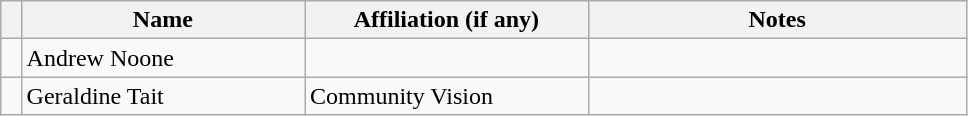<table class="wikitable" width="51%">
<tr>
<th width="1%"></th>
<th width="15%">Name</th>
<th width="15%">Affiliation (if any)</th>
<th width="20%">Notes</th>
</tr>
<tr>
<td></td>
<td>Andrew Noone</td>
<td></td>
<td></td>
</tr>
<tr>
<td></td>
<td>Geraldine Tait</td>
<td>Community Vision</td>
<td></td>
</tr>
</table>
